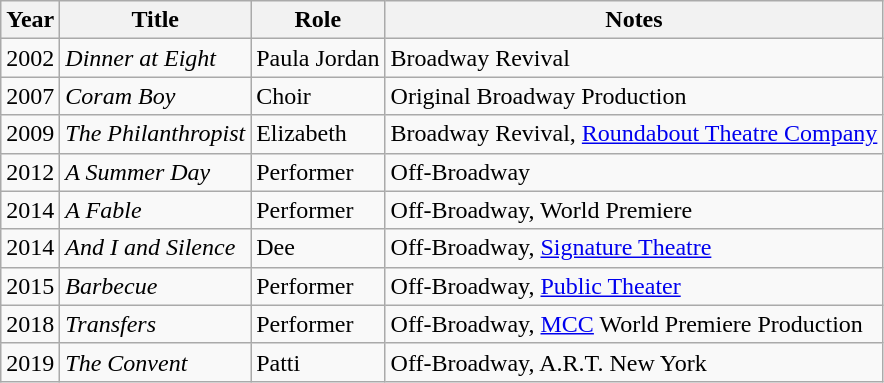<table class="wikitable sortable">
<tr>
<th>Year</th>
<th>Title</th>
<th>Role</th>
<th>Notes</th>
</tr>
<tr>
<td>2002</td>
<td><em>Dinner at Eight</em></td>
<td>Paula Jordan</td>
<td>Broadway Revival</td>
</tr>
<tr>
<td>2007</td>
<td><em>Coram Boy</em></td>
<td>Choir</td>
<td>Original Broadway Production</td>
</tr>
<tr>
<td>2009</td>
<td><em>The Philanthropist</em></td>
<td>Elizabeth</td>
<td>Broadway Revival, <a href='#'>Roundabout Theatre Company</a></td>
</tr>
<tr>
<td>2012</td>
<td><em>A Summer Day</em></td>
<td>Performer</td>
<td>Off-Broadway</td>
</tr>
<tr>
<td>2014</td>
<td><em>A Fable</em></td>
<td>Performer</td>
<td>Off-Broadway, World Premiere</td>
</tr>
<tr>
<td>2014</td>
<td><em>And I and Silence</em></td>
<td>Dee</td>
<td>Off-Broadway, <a href='#'>Signature Theatre</a></td>
</tr>
<tr>
<td>2015</td>
<td><em>Barbecue</em></td>
<td>Performer</td>
<td>Off-Broadway, <a href='#'>Public Theater</a></td>
</tr>
<tr>
<td>2018</td>
<td><em>Transfers</em></td>
<td>Performer</td>
<td>Off-Broadway, <a href='#'>MCC</a> World Premiere Production</td>
</tr>
<tr>
<td>2019</td>
<td><em>The Convent</em></td>
<td>Patti</td>
<td>Off-Broadway, A.R.T. New York</td>
</tr>
</table>
